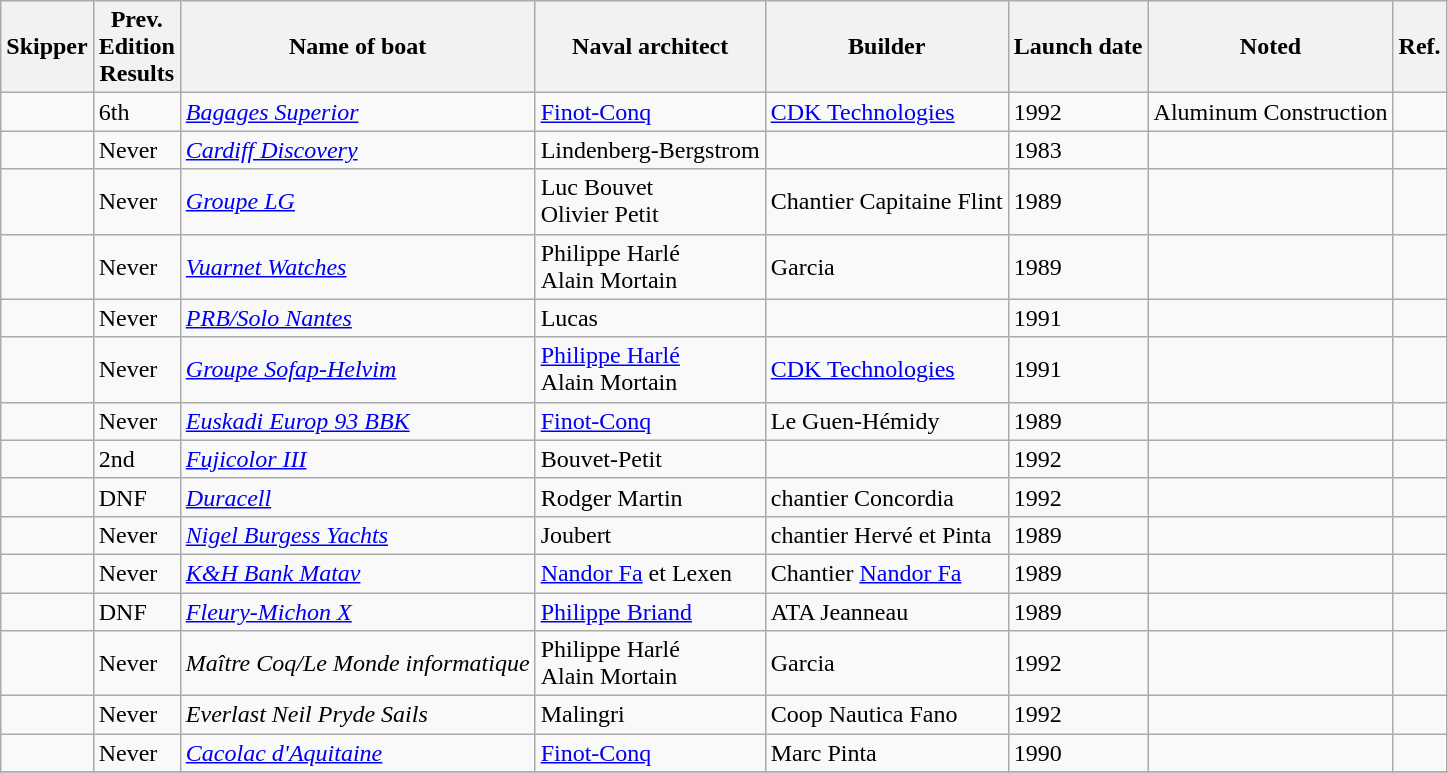<table class="sortable wikitable">
<tr>
<th>Skipper</th>
<th>Prev.<br>Edition<br>Results</th>
<th>Name of boat</th>
<th>Naval architect</th>
<th>Builder</th>
<th>Launch date</th>
<th>Noted</th>
<th>Ref.</th>
</tr>
<tr>
<td></td>
<td>6th</td>
<td><em><a href='#'>Bagages Superior</a></em></td>
<td><a href='#'>Finot-Conq</a></td>
<td><a href='#'>CDK Technologies</a></td>
<td>1992</td>
<td>Aluminum Construction</td>
<td></td>
</tr>
<tr>
<td></td>
<td>Never</td>
<td><em><a href='#'>Cardiff Discovery</a></em></td>
<td>Lindenberg-Bergstrom</td>
<td></td>
<td>1983</td>
<td></td>
<td></td>
</tr>
<tr>
<td></td>
<td>Never</td>
<td><em><a href='#'>Groupe LG</a></em></td>
<td>Luc Bouvet <br> Olivier Petit</td>
<td>Chantier Capitaine Flint</td>
<td>1989</td>
<td></td>
<td></td>
</tr>
<tr>
<td></td>
<td>Never</td>
<td><em><a href='#'>Vuarnet Watches</a></em></td>
<td>Philippe Harlé <br> Alain Mortain</td>
<td>Garcia</td>
<td>1989</td>
<td></td>
<td></td>
</tr>
<tr>
<td></td>
<td>Never</td>
<td><em><a href='#'>PRB/Solo Nantes</a></em></td>
<td>Lucas</td>
<td></td>
<td>1991</td>
<td></td>
<td></td>
</tr>
<tr>
<td></td>
<td>Never</td>
<td><em><a href='#'>Groupe Sofap-Helvim</a></em></td>
<td><a href='#'>Philippe Harlé</a> <br> Alain Mortain</td>
<td><a href='#'>CDK Technologies</a></td>
<td>1991</td>
<td></td>
<td></td>
</tr>
<tr>
<td></td>
<td>Never</td>
<td><em><a href='#'>Euskadi Europ 93 BBK</a></em></td>
<td><a href='#'>Finot-Conq</a></td>
<td>Le Guen-Hémidy</td>
<td>1989</td>
<td></td>
<td></td>
</tr>
<tr>
<td></td>
<td>2nd</td>
<td><em><a href='#'>Fujicolor III</a></em></td>
<td>Bouvet-Petit</td>
<td></td>
<td>1992</td>
<td></td>
<td></td>
</tr>
<tr>
<td></td>
<td>DNF</td>
<td><em><a href='#'>Duracell</a></em></td>
<td>Rodger Martin</td>
<td>chantier Concordia</td>
<td>1992</td>
<td></td>
<td></td>
</tr>
<tr>
<td></td>
<td>Never</td>
<td><em><a href='#'>Nigel Burgess Yachts</a></em></td>
<td>Joubert</td>
<td>chantier Hervé et Pinta</td>
<td>1989</td>
<td></td>
<td></td>
</tr>
<tr>
<td></td>
<td>Never</td>
<td><em><a href='#'>K&H Bank Matav</a></em></td>
<td><a href='#'>Nandor Fa</a> et Lexen</td>
<td>Chantier <a href='#'>Nandor Fa</a></td>
<td>1989</td>
<td></td>
<td></td>
</tr>
<tr>
<td></td>
<td>DNF</td>
<td><em><a href='#'>Fleury-Michon X</a></em></td>
<td><a href='#'>Philippe Briand</a></td>
<td>ATA Jeanneau</td>
<td>1989</td>
<td></td>
<td></td>
</tr>
<tr>
<td></td>
<td>Never</td>
<td><em>Maître Coq/Le Monde informatique</em></td>
<td>Philippe Harlé <br> Alain Mortain</td>
<td>Garcia</td>
<td>1992</td>
<td></td>
<td></td>
</tr>
<tr>
<td></td>
<td>Never</td>
<td><em>Everlast Neil Pryde Sails</em></td>
<td>Malingri</td>
<td>Coop Nautica Fano</td>
<td>1992</td>
<td></td>
<td></td>
</tr>
<tr>
<td></td>
<td>Never</td>
<td><em><a href='#'>Cacolac d'Aquitaine</a></em></td>
<td><a href='#'>Finot-Conq</a></td>
<td>Marc Pinta</td>
<td>1990</td>
<td></td>
<td></td>
</tr>
<tr>
</tr>
</table>
